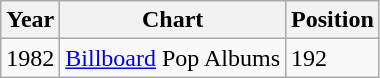<table class="wikitable">
<tr>
<th align="left">Year</th>
<th align="left">Chart</th>
<th align="left">Position</th>
</tr>
<tr>
<td align="left">1982</td>
<td align="left"><a href='#'>Billboard</a> Pop Albums</td>
<td align="left">192</td>
</tr>
</table>
